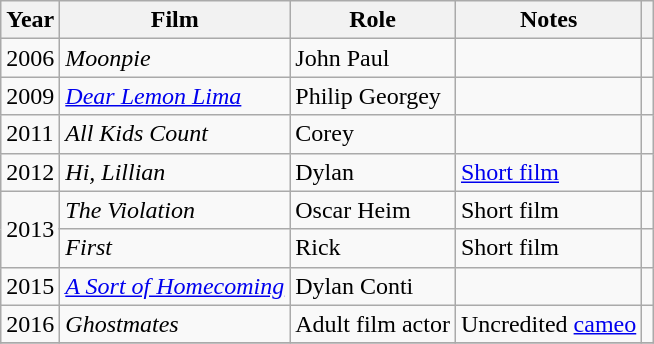<table class="wikitable sortable">
<tr>
<th>Year</th>
<th>Film</th>
<th>Role</th>
<th>Notes</th>
<th class="unsortable"></th>
</tr>
<tr>
<td>2006</td>
<td><em>Moonpie</em></td>
<td>John Paul</td>
<td></td>
<td></td>
</tr>
<tr>
<td>2009</td>
<td><em><a href='#'>Dear Lemon Lima</a></em></td>
<td>Philip Georgey</td>
<td></td>
<td></td>
</tr>
<tr>
<td>2011</td>
<td><em>All Kids Count</em></td>
<td>Corey</td>
<td></td>
<td></td>
</tr>
<tr>
<td>2012</td>
<td><em>Hi, Lillian</em></td>
<td>Dylan</td>
<td><a href='#'>Short film</a></td>
<td></td>
</tr>
<tr>
<td rowspan="2">2013</td>
<td><em>The Violation</em></td>
<td>Oscar Heim</td>
<td>Short film</td>
<td></td>
</tr>
<tr>
<td><em>First</em></td>
<td>Rick</td>
<td>Short film</td>
<td></td>
</tr>
<tr>
<td>2015</td>
<td><em><a href='#'>A Sort of Homecoming</a></em></td>
<td>Dylan Conti</td>
<td></td>
<td></td>
</tr>
<tr>
<td>2016</td>
<td><em>Ghostmates</em></td>
<td>Adult film actor</td>
<td>Uncredited <a href='#'>cameo</a></td>
<td></td>
</tr>
<tr>
</tr>
</table>
